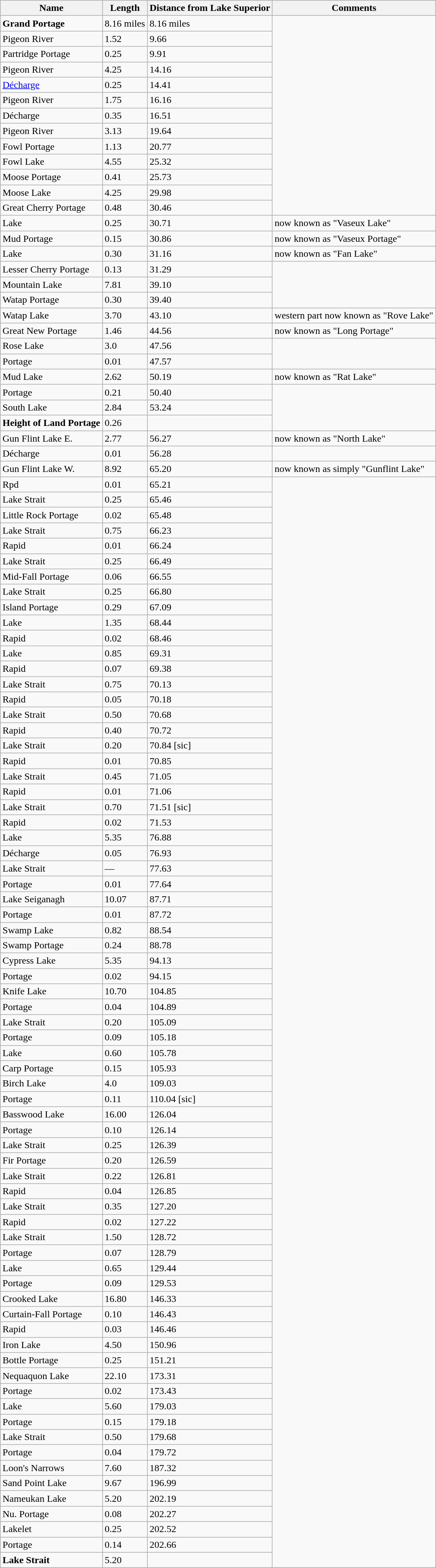<table class="wikitable">
<tr>
<th>Name</th>
<th>Length</th>
<th>Distance from Lake Superior</th>
<th>Comments</th>
</tr>
<tr>
<td><strong>Grand Portage</strong></td>
<td>8.16 miles</td>
<td>8.16 miles</td>
</tr>
<tr>
<td>Pigeon River</td>
<td>1.52</td>
<td>9.66</td>
</tr>
<tr>
<td>Partridge Portage</td>
<td>0.25</td>
<td>9.91</td>
</tr>
<tr>
<td>Pigeon River</td>
<td>4.25</td>
<td>14.16</td>
</tr>
<tr>
<td><a href='#'>Décharge</a></td>
<td>0.25</td>
<td>14.41</td>
</tr>
<tr>
<td>Pigeon River</td>
<td>1.75</td>
<td>16.16</td>
</tr>
<tr>
<td>Décharge</td>
<td>0.35</td>
<td>16.51</td>
</tr>
<tr>
<td>Pigeon River</td>
<td>3.13</td>
<td>19.64</td>
</tr>
<tr>
<td>Fowl Portage</td>
<td>1.13</td>
<td>20.77</td>
</tr>
<tr>
<td>Fowl Lake</td>
<td>4.55</td>
<td>25.32</td>
</tr>
<tr>
<td>Moose Portage</td>
<td>0.41</td>
<td>25.73</td>
</tr>
<tr>
<td>Moose Lake</td>
<td>4.25</td>
<td>29.98</td>
</tr>
<tr>
<td>Great Cherry Portage</td>
<td>0.48</td>
<td>30.46</td>
</tr>
<tr>
<td>Lake</td>
<td>0.25</td>
<td>30.71</td>
<td>now known as "Vaseux Lake"</td>
</tr>
<tr>
<td>Mud Portage</td>
<td>0.15</td>
<td>30.86</td>
<td>now known as "Vaseux Portage"</td>
</tr>
<tr>
<td>Lake</td>
<td>0.30</td>
<td>31.16</td>
<td>now known as "Fan Lake"</td>
</tr>
<tr>
<td>Lesser Cherry Portage</td>
<td>0.13</td>
<td>31.29</td>
</tr>
<tr>
<td>Mountain Lake</td>
<td>7.81</td>
<td>39.10</td>
</tr>
<tr>
<td>Watap Portage</td>
<td>0.30</td>
<td>39.40</td>
</tr>
<tr>
<td>Watap Lake</td>
<td>3.70</td>
<td>43.10</td>
<td>western part now known as "Rove Lake"</td>
</tr>
<tr>
<td>Great New Portage</td>
<td>1.46</td>
<td>44.56</td>
<td>now known as "Long Portage"</td>
</tr>
<tr>
<td>Rose Lake</td>
<td>3.0</td>
<td>47.56</td>
</tr>
<tr>
<td>Portage</td>
<td>0.01</td>
<td>47.57</td>
</tr>
<tr>
<td>Mud Lake</td>
<td>2.62</td>
<td>50.19</td>
<td>now known as "Rat Lake"</td>
</tr>
<tr>
<td>Portage</td>
<td>0.21</td>
<td>50.40</td>
</tr>
<tr>
<td>South Lake</td>
<td>2.84</td>
<td>53.24</td>
</tr>
<tr>
<td><strong>Height of Land Portage</strong></td>
<td>0.26</td>
<td></td>
</tr>
<tr>
<td>Gun Flint Lake E.</td>
<td>2.77</td>
<td>56.27</td>
<td>now known as "North Lake"</td>
</tr>
<tr>
<td>Décharge</td>
<td>0.01</td>
<td>56.28</td>
</tr>
<tr>
<td>Gun Flint Lake W.</td>
<td>8.92</td>
<td>65.20</td>
<td>now known as simply "Gunflint Lake"</td>
</tr>
<tr>
<td>Rpd</td>
<td>0.01</td>
<td>65.21</td>
</tr>
<tr>
<td>Lake Strait</td>
<td>0.25</td>
<td>65.46</td>
</tr>
<tr>
<td>Little Rock Portage</td>
<td>0.02</td>
<td>65.48</td>
</tr>
<tr>
<td>Lake Strait</td>
<td>0.75</td>
<td>66.23</td>
</tr>
<tr>
<td>Rapid</td>
<td>0.01</td>
<td>66.24</td>
</tr>
<tr>
<td>Lake Strait</td>
<td>0.25</td>
<td>66.49</td>
</tr>
<tr>
<td>Mid-Fall Portage</td>
<td>0.06</td>
<td>66.55</td>
</tr>
<tr>
<td>Lake Strait</td>
<td>0.25</td>
<td>66.80</td>
</tr>
<tr>
<td>Island Portage</td>
<td>0.29</td>
<td>67.09</td>
</tr>
<tr>
<td>Lake</td>
<td>1.35</td>
<td>68.44</td>
</tr>
<tr>
<td>Rapid</td>
<td>0.02</td>
<td>68.46</td>
</tr>
<tr>
<td>Lake</td>
<td>0.85</td>
<td>69.31</td>
</tr>
<tr>
<td>Rapid</td>
<td>0.07</td>
<td>69.38</td>
</tr>
<tr>
<td>Lake Strait</td>
<td>0.75</td>
<td>70.13</td>
</tr>
<tr>
<td>Rapid</td>
<td>0.05</td>
<td>70.18</td>
</tr>
<tr>
<td>Lake Strait</td>
<td>0.50</td>
<td>70.68</td>
</tr>
<tr>
<td>Rapid</td>
<td>0.40</td>
<td>70.72</td>
</tr>
<tr>
<td>Lake Strait</td>
<td>0.20</td>
<td>70.84 [sic]</td>
</tr>
<tr>
<td>Rapid</td>
<td>0.01</td>
<td>70.85</td>
</tr>
<tr>
<td>Lake Strait</td>
<td>0.45</td>
<td>71.05</td>
</tr>
<tr>
<td>Rapid</td>
<td>0.01</td>
<td>71.06</td>
</tr>
<tr>
<td>Lake Strait</td>
<td>0.70</td>
<td>71.51 [sic]</td>
</tr>
<tr>
<td>Rapid</td>
<td>0.02</td>
<td>71.53</td>
</tr>
<tr>
<td>Lake</td>
<td>5.35</td>
<td>76.88</td>
</tr>
<tr>
<td>Décharge</td>
<td>0.05</td>
<td>76.93</td>
</tr>
<tr>
<td>Lake Strait</td>
<td>—</td>
<td>77.63</td>
</tr>
<tr>
<td>Portage</td>
<td>0.01</td>
<td>77.64</td>
</tr>
<tr>
<td>Lake Seiganagh</td>
<td>10.07</td>
<td>87.71</td>
</tr>
<tr>
<td>Portage</td>
<td>0.01</td>
<td>87.72</td>
</tr>
<tr>
<td>Swamp Lake</td>
<td>0.82</td>
<td>88.54</td>
</tr>
<tr>
<td>Swamp Portage</td>
<td>0.24</td>
<td>88.78</td>
</tr>
<tr>
<td>Cypress Lake</td>
<td>5.35</td>
<td>94.13</td>
</tr>
<tr>
<td>Portage</td>
<td>0.02</td>
<td>94.15</td>
</tr>
<tr>
<td>Knife Lake</td>
<td>10.70</td>
<td>104.85</td>
</tr>
<tr>
<td>Portage</td>
<td>0.04</td>
<td>104.89</td>
</tr>
<tr>
<td>Lake Strait</td>
<td>0.20</td>
<td>105.09</td>
</tr>
<tr>
<td>Portage</td>
<td>0.09</td>
<td>105.18</td>
</tr>
<tr>
<td>Lake</td>
<td>0.60</td>
<td>105.78</td>
</tr>
<tr>
<td>Carp Portage</td>
<td>0.15</td>
<td>105.93</td>
</tr>
<tr>
<td>Birch Lake</td>
<td>4.0</td>
<td>109.03</td>
</tr>
<tr>
<td>Portage</td>
<td>0.11</td>
<td>110.04 [sic]</td>
</tr>
<tr>
<td>Basswood Lake</td>
<td>16.00</td>
<td>126.04</td>
</tr>
<tr>
<td>Portage</td>
<td>0.10</td>
<td>126.14</td>
</tr>
<tr>
<td>Lake Strait</td>
<td>0.25</td>
<td>126.39</td>
</tr>
<tr>
<td>Fir Portage</td>
<td>0.20</td>
<td>126.59</td>
</tr>
<tr>
<td>Lake Strait</td>
<td>0.22</td>
<td>126.81</td>
</tr>
<tr>
<td>Rapid</td>
<td>0.04</td>
<td>126.85</td>
</tr>
<tr>
<td>Lake Strait</td>
<td>0.35</td>
<td>127.20</td>
</tr>
<tr>
<td>Rapid</td>
<td>0.02</td>
<td>127.22</td>
</tr>
<tr>
<td>Lake Strait</td>
<td>1.50</td>
<td>128.72</td>
</tr>
<tr>
<td>Portage</td>
<td>0.07</td>
<td>128.79</td>
</tr>
<tr>
<td>Lake</td>
<td>0.65</td>
<td>129.44</td>
</tr>
<tr>
<td>Portage</td>
<td>0.09</td>
<td>129.53</td>
</tr>
<tr>
<td>Crooked Lake</td>
<td>16.80</td>
<td>146.33</td>
</tr>
<tr>
<td>Curtain-Fall Portage</td>
<td>0.10</td>
<td>146.43</td>
</tr>
<tr>
<td>Rapid</td>
<td>0.03</td>
<td>146.46</td>
</tr>
<tr>
<td>Iron Lake</td>
<td>4.50</td>
<td>150.96</td>
</tr>
<tr>
<td>Bottle Portage</td>
<td>0.25</td>
<td>151.21</td>
</tr>
<tr>
<td>Nequaquon Lake</td>
<td>22.10</td>
<td>173.31</td>
</tr>
<tr>
<td>Portage</td>
<td>0.02</td>
<td>173.43</td>
</tr>
<tr>
<td>Lake</td>
<td>5.60</td>
<td>179.03</td>
</tr>
<tr>
<td>Portage</td>
<td>0.15</td>
<td>179.18</td>
</tr>
<tr>
<td>Lake Strait</td>
<td>0.50</td>
<td>179.68</td>
</tr>
<tr>
<td>Portage</td>
<td>0.04</td>
<td>179.72</td>
</tr>
<tr>
<td>Loon's Narrows</td>
<td>7.60</td>
<td>187.32</td>
</tr>
<tr>
<td>Sand Point Lake</td>
<td>9.67</td>
<td>196.99</td>
</tr>
<tr>
<td>Nameukan Lake</td>
<td>5.20</td>
<td>202.19</td>
</tr>
<tr>
<td>Nu. Portage</td>
<td>0.08</td>
<td>202.27</td>
</tr>
<tr>
<td>Lakelet</td>
<td>0.25</td>
<td>202.52</td>
</tr>
<tr>
<td>Portage</td>
<td>0.14</td>
<td>202.66</td>
</tr>
<tr>
<td><strong>Lake Strait</strong></td>
<td>5.20</td>
<td></td>
</tr>
</table>
